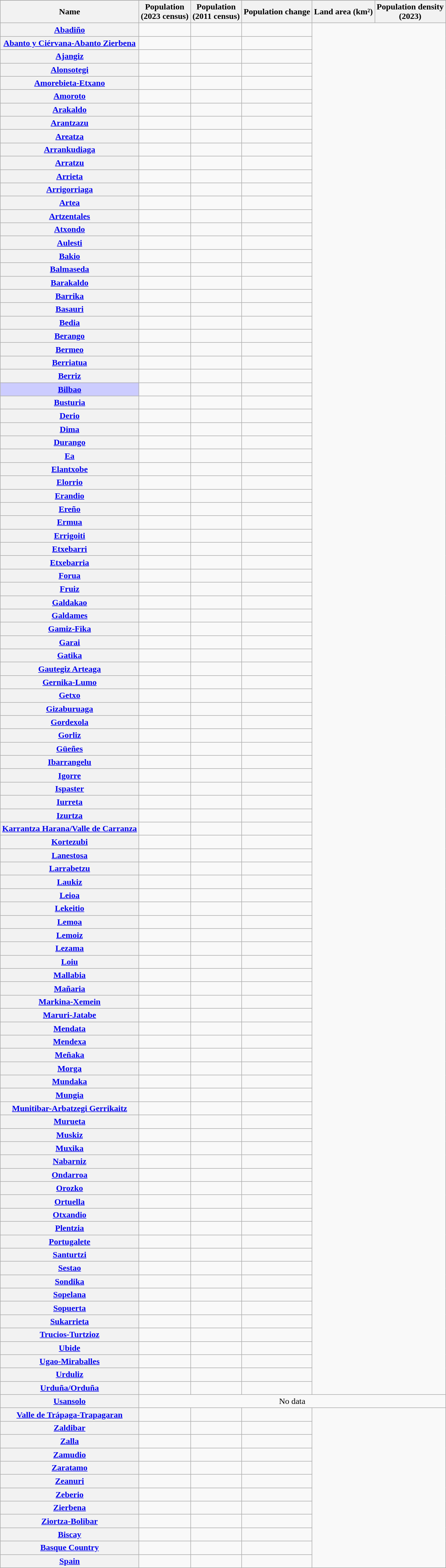<table class="wikitable sortable sticky-header" style="text-align:right;">
<tr>
</tr>
<tr>
<th scope="col">Name</th>
<th scope="col">Population<br>(2023 census)</th>
<th scope="col">Population<br>(2011 census)</th>
<th scope="col">Population change</th>
<th scope="col" data-sort-type="number">Land area (km²)</th>
<th scope="col" data-sort-type="number">Population density<br>(2023)</th>
</tr>
<tr>
<th scope="row" align="center"><a href='#'>Abadiño</a></th>
<td></td>
<td></td>
<td></td>
</tr>
<tr>
<th scope="row" align="center"><a href='#'>Abanto y Ciérvana-Abanto Zierbena</a></th>
<td></td>
<td></td>
<td></td>
</tr>
<tr>
<th scope="row" align="center"><a href='#'>Ajangiz</a></th>
<td></td>
<td></td>
<td></td>
</tr>
<tr>
<th scope="row" align="center"><a href='#'>Alonsotegi</a></th>
<td></td>
<td></td>
<td></td>
</tr>
<tr>
<th scope="row" align="center"><a href='#'>Amorebieta-Etxano</a></th>
<td></td>
<td></td>
<td></td>
</tr>
<tr>
<th scope="row" align="center"><a href='#'>Amoroto</a></th>
<td></td>
<td></td>
<td></td>
</tr>
<tr>
<th scope="row" align="center"><a href='#'>Arakaldo</a></th>
<td></td>
<td></td>
<td></td>
</tr>
<tr>
<th scope="row" align="center"><a href='#'>Arantzazu</a></th>
<td></td>
<td></td>
<td></td>
</tr>
<tr>
<th scope="row" align="center"><a href='#'>Areatza</a></th>
<td></td>
<td></td>
<td></td>
</tr>
<tr>
<th scope="row" align="center"><a href='#'>Arrankudiaga</a></th>
<td></td>
<td></td>
<td></td>
</tr>
<tr>
<th scope="row" align="center"><a href='#'>Arratzu</a></th>
<td></td>
<td></td>
<td></td>
</tr>
<tr>
<th scope="row" align="center"><a href='#'>Arrieta</a></th>
<td></td>
<td></td>
<td></td>
</tr>
<tr>
<th scope="row" align="center"><a href='#'>Arrigorriaga</a></th>
<td></td>
<td></td>
<td></td>
</tr>
<tr>
<th scope="row" align="center"><a href='#'>Artea</a></th>
<td></td>
<td></td>
<td></td>
</tr>
<tr>
<th scope="row" align="center"><a href='#'>Artzentales</a></th>
<td></td>
<td></td>
<td></td>
</tr>
<tr>
<th scope="row" align="center"><a href='#'>Atxondo</a></th>
<td></td>
<td></td>
<td></td>
</tr>
<tr>
<th scope="row" align="center"><a href='#'>Aulesti</a></th>
<td></td>
<td></td>
<td></td>
</tr>
<tr>
<th scope="row" align="center"><a href='#'>Bakio</a></th>
<td></td>
<td></td>
<td></td>
</tr>
<tr>
<th scope="row" align="center"><a href='#'>Balmaseda</a></th>
<td></td>
<td></td>
<td></td>
</tr>
<tr>
<th scope="row" align="center"><a href='#'>Barakaldo</a></th>
<td></td>
<td></td>
<td></td>
</tr>
<tr>
<th scope="row" align="center"><a href='#'>Barrika</a></th>
<td></td>
<td></td>
<td></td>
</tr>
<tr>
<th scope="row" align="center"><a href='#'>Basauri</a></th>
<td></td>
<td></td>
<td></td>
</tr>
<tr>
<th scope="row" align="center"><a href='#'>Bedia</a></th>
<td></td>
<td></td>
<td></td>
</tr>
<tr>
<th scope="row" align="center"><a href='#'>Berango</a></th>
<td></td>
<td></td>
<td></td>
</tr>
<tr>
<th scope="row" align="center"><a href='#'>Bermeo</a></th>
<td></td>
<td></td>
<td></td>
</tr>
<tr>
<th scope="row" align="center"><a href='#'>Berriatua</a></th>
<td></td>
<td></td>
<td></td>
</tr>
<tr>
<th scope="row" align="center"><a href='#'>Berriz</a></th>
<td></td>
<td></td>
<td></td>
</tr>
<tr>
<th scope="row" align="left" style="background:#CCF;"><a href='#'>Bilbao</a></th>
<td></td>
<td></td>
<td></td>
</tr>
<tr>
<th scope="row" align="center"><a href='#'>Busturia</a></th>
<td></td>
<td></td>
<td></td>
</tr>
<tr>
<th scope="row" align="center"><a href='#'>Derio</a></th>
<td></td>
<td></td>
<td></td>
</tr>
<tr>
<th scope="row" align="center"><a href='#'>Dima</a></th>
<td></td>
<td></td>
<td></td>
</tr>
<tr>
<th scope="row" align="center"><a href='#'>Durango</a></th>
<td></td>
<td></td>
<td></td>
</tr>
<tr>
<th scope="row" align="center"><a href='#'>Ea</a></th>
<td></td>
<td></td>
<td></td>
</tr>
<tr>
<th scope="row" align="center"><a href='#'>Elantxobe</a></th>
<td></td>
<td></td>
<td></td>
</tr>
<tr>
<th scope="row" align="center"><a href='#'>Elorrio</a></th>
<td></td>
<td></td>
<td></td>
</tr>
<tr>
<th scope="row" align="center"><a href='#'>Erandio</a></th>
<td></td>
<td></td>
<td></td>
</tr>
<tr>
<th scope="row" align="center"><a href='#'>Ereño</a></th>
<td></td>
<td></td>
<td></td>
</tr>
<tr>
<th scope="row" align="center"><a href='#'>Ermua</a></th>
<td></td>
<td></td>
<td></td>
</tr>
<tr>
<th scope="row" align="center"><a href='#'>Errigoiti</a></th>
<td></td>
<td></td>
<td></td>
</tr>
<tr>
<th scope="row" align="center"><a href='#'>Etxebarri</a></th>
<td></td>
<td></td>
<td></td>
</tr>
<tr>
<th scope="row" align="center"><a href='#'>Etxebarria</a></th>
<td></td>
<td></td>
<td></td>
</tr>
<tr>
<th scope="row" align="center"><a href='#'>Forua</a></th>
<td></td>
<td></td>
<td></td>
</tr>
<tr>
<th scope="row" align="center"><a href='#'>Fruiz</a></th>
<td></td>
<td></td>
<td></td>
</tr>
<tr>
<th scope="row" align="center"><a href='#'>Galdakao</a></th>
<td></td>
<td></td>
<td></td>
</tr>
<tr>
<th scope="row" align="center"><a href='#'>Galdames</a></th>
<td></td>
<td></td>
<td></td>
</tr>
<tr>
<th scope="row" align="center"><a href='#'>Gamiz-Fika</a></th>
<td></td>
<td></td>
<td></td>
</tr>
<tr>
<th scope="row" align="center"><a href='#'>Garai</a></th>
<td></td>
<td></td>
<td></td>
</tr>
<tr>
<th scope="row" align="center"><a href='#'>Gatika</a></th>
<td></td>
<td></td>
<td></td>
</tr>
<tr>
<th scope="row" align="center"><a href='#'>Gautegiz Arteaga</a></th>
<td></td>
<td></td>
<td></td>
</tr>
<tr>
<th scope="row" align="center"><a href='#'>Gernika-Lumo</a></th>
<td></td>
<td></td>
<td></td>
</tr>
<tr>
<th scope="row" align="center"><a href='#'>Getxo</a></th>
<td></td>
<td></td>
<td></td>
</tr>
<tr>
<th scope="row" align="center"><a href='#'>Gizaburuaga</a></th>
<td></td>
<td></td>
<td></td>
</tr>
<tr>
<th scope="row" align="center"><a href='#'>Gordexola</a></th>
<td></td>
<td></td>
<td></td>
</tr>
<tr>
<th scope="row" align="center"><a href='#'>Gorliz</a></th>
<td></td>
<td></td>
<td></td>
</tr>
<tr>
<th scope="row" align="center"><a href='#'>Güeñes</a></th>
<td></td>
<td></td>
<td></td>
</tr>
<tr>
<th scope="row" align="center"><a href='#'>Ibarrangelu</a></th>
<td></td>
<td></td>
<td></td>
</tr>
<tr>
<th scope="row" align="center"><a href='#'>Igorre</a></th>
<td></td>
<td></td>
<td></td>
</tr>
<tr>
<th scope="row" align="center"><a href='#'>Ispaster</a></th>
<td></td>
<td></td>
<td></td>
</tr>
<tr>
<th scope="row" align="center"><a href='#'>Iurreta</a></th>
<td></td>
<td></td>
<td></td>
</tr>
<tr>
<th scope="row" align="center"><a href='#'>Izurtza</a></th>
<td></td>
<td></td>
<td></td>
</tr>
<tr>
<th scope="row" align="center"><a href='#'>Karrantza Harana/Valle de Carranza</a></th>
<td></td>
<td></td>
<td></td>
</tr>
<tr>
<th scope="row" align="center"><a href='#'>Kortezubi</a></th>
<td></td>
<td></td>
<td></td>
</tr>
<tr>
<th scope="row" align="center"><a href='#'>Lanestosa</a></th>
<td></td>
<td></td>
<td></td>
</tr>
<tr>
<th scope="row" align="center"><a href='#'>Larrabetzu</a></th>
<td></td>
<td></td>
<td></td>
</tr>
<tr>
<th scope="row" align="center"><a href='#'>Laukiz</a></th>
<td></td>
<td></td>
<td></td>
</tr>
<tr>
<th scope="row" align="center"><a href='#'>Leioa</a></th>
<td></td>
<td></td>
<td></td>
</tr>
<tr>
<th scope="row" align="center"><a href='#'>Lekeitio</a></th>
<td></td>
<td></td>
<td></td>
</tr>
<tr>
<th scope="row" align="center"><a href='#'>Lemoa</a></th>
<td></td>
<td></td>
<td></td>
</tr>
<tr>
<th scope="row" align="center"><a href='#'>Lemoiz</a></th>
<td></td>
<td></td>
<td></td>
</tr>
<tr>
<th scope="row" align="center"><a href='#'>Lezama</a></th>
<td></td>
<td></td>
<td></td>
</tr>
<tr>
<th scope="row" align="center"><a href='#'>Loiu</a></th>
<td></td>
<td></td>
<td></td>
</tr>
<tr>
<th scope="row" align="center"><a href='#'>Mallabia</a></th>
<td></td>
<td></td>
<td></td>
</tr>
<tr>
<th scope="row" align="center"><a href='#'>Mañaria</a></th>
<td></td>
<td></td>
<td></td>
</tr>
<tr>
<th scope="row" align="center"><a href='#'>Markina-Xemein</a></th>
<td></td>
<td></td>
<td></td>
</tr>
<tr>
<th scope="row" align="center"><a href='#'>Maruri-Jatabe</a></th>
<td></td>
<td></td>
<td></td>
</tr>
<tr>
<th scope="row" align="center"><a href='#'>Mendata</a></th>
<td></td>
<td></td>
<td></td>
</tr>
<tr>
<th scope="row" align="center"><a href='#'>Mendexa</a></th>
<td></td>
<td></td>
<td></td>
</tr>
<tr>
<th scope="row" align="center"><a href='#'>Meñaka</a></th>
<td></td>
<td></td>
<td></td>
</tr>
<tr>
<th scope="row" align="center"><a href='#'>Morga</a></th>
<td></td>
<td></td>
<td></td>
</tr>
<tr>
<th scope="row" align="center"><a href='#'>Mundaka</a></th>
<td></td>
<td></td>
<td></td>
</tr>
<tr>
<th scope="row" align="center"><a href='#'>Mungia</a></th>
<td></td>
<td></td>
<td></td>
</tr>
<tr>
<th scope="row" align="center"><a href='#'>Munitibar-Arbatzegi Gerrikaitz</a></th>
<td></td>
<td></td>
<td></td>
</tr>
<tr>
<th scope="row" align="center"><a href='#'>Murueta</a></th>
<td></td>
<td></td>
<td></td>
</tr>
<tr>
<th scope="row" align="center"><a href='#'>Muskiz</a></th>
<td></td>
<td></td>
<td></td>
</tr>
<tr>
<th scope="row" align="center"><a href='#'>Muxika</a></th>
<td></td>
<td></td>
<td></td>
</tr>
<tr>
<th scope="row" align="center"><a href='#'>Nabarniz</a></th>
<td></td>
<td></td>
<td></td>
</tr>
<tr>
<th scope="row" align="center"><a href='#'>Ondarroa</a></th>
<td></td>
<td></td>
<td></td>
</tr>
<tr>
<th scope="row" align="center"><a href='#'>Orozko</a></th>
<td></td>
<td></td>
<td></td>
</tr>
<tr>
<th scope="row" align="center"><a href='#'>Ortuella</a></th>
<td></td>
<td></td>
<td></td>
</tr>
<tr>
<th scope="row" align="center"><a href='#'>Otxandio</a></th>
<td></td>
<td></td>
<td></td>
</tr>
<tr>
<th scope="row" align="center"><a href='#'>Plentzia</a></th>
<td></td>
<td></td>
<td></td>
</tr>
<tr>
<th scope="row" align="center"><a href='#'>Portugalete</a></th>
<td></td>
<td></td>
<td></td>
</tr>
<tr>
<th scope="row" align="center"><a href='#'>Santurtzi</a></th>
<td></td>
<td></td>
<td></td>
</tr>
<tr>
<th scope="row" align="center"><a href='#'>Sestao</a></th>
<td></td>
<td></td>
<td></td>
</tr>
<tr>
<th scope="row" align="center"><a href='#'>Sondika</a></th>
<td></td>
<td></td>
<td></td>
</tr>
<tr>
<th scope="row" align="center"><a href='#'>Sopelana</a></th>
<td></td>
<td></td>
<td></td>
</tr>
<tr>
<th scope="row" align="center"><a href='#'>Sopuerta</a></th>
<td></td>
<td></td>
<td></td>
</tr>
<tr>
<th scope="row" align="center"><a href='#'>Sukarrieta</a></th>
<td></td>
<td></td>
<td></td>
</tr>
<tr>
<th scope="row" align="center"><a href='#'>Trucios-Turtzioz</a></th>
<td></td>
<td></td>
<td></td>
</tr>
<tr>
<th scope="row" align="center"><a href='#'>Ubide</a></th>
<td></td>
<td></td>
<td></td>
</tr>
<tr>
<th scope="row" align="center"><a href='#'>Ugao-Miraballes</a></th>
<td></td>
<td></td>
<td></td>
</tr>
<tr>
<th scope="row" align="center"><a href='#'>Urduliz</a></th>
<td></td>
<td></td>
<td></td>
</tr>
<tr>
<th scope="row" align="center"><a href='#'>Urduña/Orduña</a></th>
<td></td>
<td></td>
<td></td>
</tr>
<tr>
<th scope="row" align="center"><a href='#'>Usansolo</a></th>
<td colspan=5 align="center">No data</td>
</tr>
<tr>
<th scope="row" align="center"><a href='#'>Valle de Trápaga-Trapagaran</a></th>
<td></td>
<td></td>
<td></td>
</tr>
<tr>
<th scope="row" align="center"><a href='#'>Zaldibar</a></th>
<td></td>
<td></td>
<td></td>
</tr>
<tr>
<th scope="row" align="center"><a href='#'>Zalla</a></th>
<td></td>
<td></td>
<td></td>
</tr>
<tr>
<th scope="row" align="center"><a href='#'>Zamudio</a></th>
<td></td>
<td></td>
<td></td>
</tr>
<tr>
<th scope="row" align="center"><a href='#'>Zaratamo</a></th>
<td></td>
<td></td>
<td></td>
</tr>
<tr>
<th scope="row" align="center"><a href='#'>Zeanuri</a></th>
<td></td>
<td></td>
<td></td>
</tr>
<tr>
<th scope="row" align="center"><a href='#'>Zeberio</a></th>
<td></td>
<td></td>
<td></td>
</tr>
<tr>
<th scope="row" align="center"><a href='#'>Zierbena</a></th>
<td></td>
<td></td>
<td></td>
</tr>
<tr>
<th scope="row" align="center"><a href='#'>Ziortza-Bolibar</a></th>
<td></td>
<td></td>
<td></td>
</tr>
<tr class="sortbottom" style="text-align:center;" style="background: #f2f2f2;">
<th scope="row" align="center"><strong><a href='#'>Biscay</a></strong></th>
<td></td>
<td><strong></strong></td>
<td align="right"><strong></strong></td>
</tr>
<tr class="sortbottom" style="text-align:center;" style="background: #f2f2f2;">
<th scope="row" align="center"><strong><a href='#'>Basque Country</a></strong></th>
<td></td>
<td><strong></strong></td>
<td align="right"><strong></strong></td>
</tr>
<tr class="sortbottom" style="text-align:center;" style="background: #f2f2f2;">
<th scope="row" align="center"><strong><a href='#'>Spain</a></strong></th>
<td></td>
<td><strong></strong></td>
<td align="right"><strong></strong></td>
</tr>
</table>
